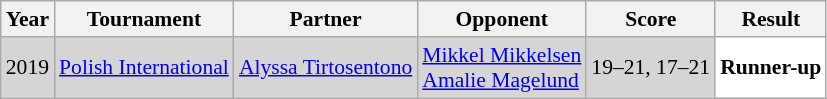<table class="sortable wikitable" style="font-size: 90%;">
<tr>
<th>Year</th>
<th>Tournament</th>
<th>Partner</th>
<th>Opponent</th>
<th>Score</th>
<th>Result</th>
</tr>
<tr style="background:#D5D5D5">
<td align="center">2019</td>
<td align="left"><a href='#'>Polish International</a></td>
<td align="left"> <a href='#'>Alyssa Tirtosentono</a></td>
<td align="left"> <a href='#'>Mikkel Mikkelsen</a><br> <a href='#'>Amalie Magelund</a></td>
<td align="left">19–21, 17–21</td>
<td style="text-align:left; background:white"> <strong>Runner-up</strong></td>
</tr>
</table>
